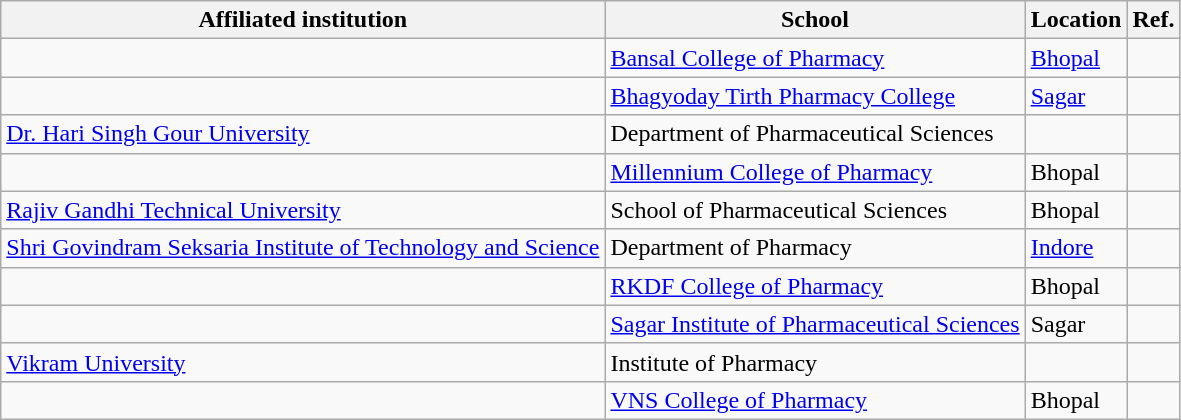<table class="wikitable sortable">
<tr>
<th>Affiliated institution</th>
<th>School</th>
<th>Location</th>
<th>Ref.</th>
</tr>
<tr>
<td></td>
<td><a href='#'>Bansal College of Pharmacy</a></td>
<td><a href='#'>Bhopal</a></td>
<td></td>
</tr>
<tr>
<td></td>
<td><a href='#'>Bhagyoday Tirth Pharmacy College</a></td>
<td><a href='#'>Sagar</a></td>
<td></td>
</tr>
<tr>
<td><a href='#'>Dr. Hari Singh Gour University</a></td>
<td>Department of Pharmaceutical Sciences</td>
<td></td>
<td></td>
</tr>
<tr>
<td></td>
<td><a href='#'>Millennium College of Pharmacy</a></td>
<td>Bhopal</td>
<td></td>
</tr>
<tr>
<td><a href='#'>Rajiv Gandhi Technical University</a></td>
<td>School of Pharmaceutical Sciences</td>
<td>Bhopal</td>
<td></td>
</tr>
<tr>
<td><a href='#'>Shri Govindram Seksaria Institute of Technology and Science</a></td>
<td>Department of Pharmacy</td>
<td><a href='#'>Indore</a></td>
<td></td>
</tr>
<tr>
<td></td>
<td><a href='#'>RKDF College of Pharmacy</a></td>
<td>Bhopal</td>
<td></td>
</tr>
<tr>
<td></td>
<td><a href='#'>Sagar Institute of Pharmaceutical Sciences</a></td>
<td>Sagar</td>
<td></td>
</tr>
<tr>
<td><a href='#'>Vikram University</a></td>
<td>Institute of Pharmacy</td>
<td></td>
<td></td>
</tr>
<tr>
<td></td>
<td><a href='#'>VNS College of Pharmacy</a></td>
<td>Bhopal</td>
<td></td>
</tr>
</table>
